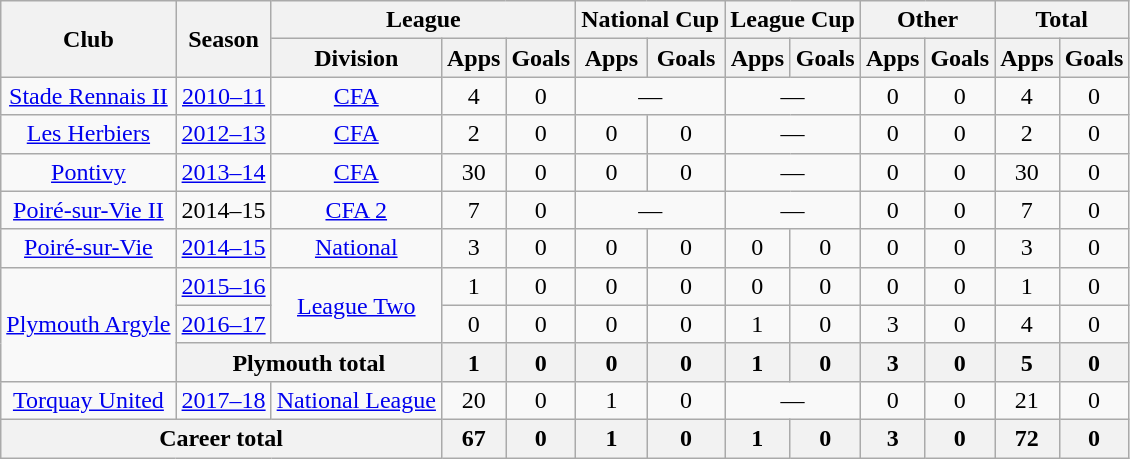<table class="wikitable" style="text-align:center">
<tr>
<th rowspan="2">Club</th>
<th rowspan="2">Season</th>
<th colspan="3">League</th>
<th colspan="2">National Cup</th>
<th colspan="2">League Cup</th>
<th colspan="2">Other</th>
<th colspan="2">Total</th>
</tr>
<tr>
<th>Division</th>
<th>Apps</th>
<th>Goals</th>
<th>Apps</th>
<th>Goals</th>
<th>Apps</th>
<th>Goals</th>
<th>Apps</th>
<th>Goals</th>
<th>Apps</th>
<th>Goals</th>
</tr>
<tr>
<td><a href='#'>Stade Rennais II</a></td>
<td><a href='#'>2010–11</a></td>
<td><a href='#'>CFA</a></td>
<td>4</td>
<td>0</td>
<td colspan="2">—</td>
<td colspan="2">—</td>
<td>0</td>
<td>0</td>
<td>4</td>
<td>0</td>
</tr>
<tr>
<td><a href='#'>Les Herbiers</a></td>
<td><a href='#'>2012–13</a></td>
<td><a href='#'>CFA</a></td>
<td>2</td>
<td>0</td>
<td>0</td>
<td>0</td>
<td colspan="2">—</td>
<td>0</td>
<td>0</td>
<td>2</td>
<td>0</td>
</tr>
<tr>
<td><a href='#'>Pontivy</a></td>
<td><a href='#'>2013–14</a></td>
<td><a href='#'>CFA</a></td>
<td>30</td>
<td>0</td>
<td>0</td>
<td>0</td>
<td colspan="2">—</td>
<td>0</td>
<td>0</td>
<td>30</td>
<td>0</td>
</tr>
<tr>
<td><a href='#'>Poiré-sur-Vie II</a></td>
<td>2014–15</td>
<td><a href='#'>CFA 2</a></td>
<td>7</td>
<td>0</td>
<td colspan="2">—</td>
<td colspan="2">—</td>
<td>0</td>
<td>0</td>
<td>7</td>
<td>0</td>
</tr>
<tr>
<td><a href='#'>Poiré-sur-Vie</a></td>
<td><a href='#'>2014–15</a></td>
<td><a href='#'>National</a></td>
<td>3</td>
<td>0</td>
<td>0</td>
<td>0</td>
<td>0</td>
<td>0</td>
<td>0</td>
<td>0</td>
<td>3</td>
<td>0</td>
</tr>
<tr>
<td rowspan="3"><a href='#'>Plymouth Argyle</a></td>
<td><a href='#'>2015–16</a></td>
<td rowspan="2"><a href='#'>League Two</a></td>
<td>1</td>
<td>0</td>
<td>0</td>
<td>0</td>
<td>0</td>
<td>0</td>
<td>0</td>
<td>0</td>
<td>1</td>
<td>0</td>
</tr>
<tr>
<td><a href='#'>2016–17</a></td>
<td>0</td>
<td>0</td>
<td>0</td>
<td>0</td>
<td>1</td>
<td>0</td>
<td>3</td>
<td>0</td>
<td>4</td>
<td>0</td>
</tr>
<tr>
<th colspan="2">Plymouth total</th>
<th>1</th>
<th>0</th>
<th>0</th>
<th>0</th>
<th>1</th>
<th>0</th>
<th>3</th>
<th>0</th>
<th>5</th>
<th>0</th>
</tr>
<tr>
<td><a href='#'>Torquay United</a></td>
<td><a href='#'>2017–18</a></td>
<td><a href='#'>National League</a></td>
<td>20</td>
<td>0</td>
<td>1</td>
<td>0</td>
<td colspan="2">—</td>
<td>0</td>
<td>0</td>
<td>21</td>
<td>0</td>
</tr>
<tr>
<th colspan="3">Career total</th>
<th>67</th>
<th>0</th>
<th>1</th>
<th>0</th>
<th>1</th>
<th>0</th>
<th>3</th>
<th>0</th>
<th>72</th>
<th>0</th>
</tr>
</table>
